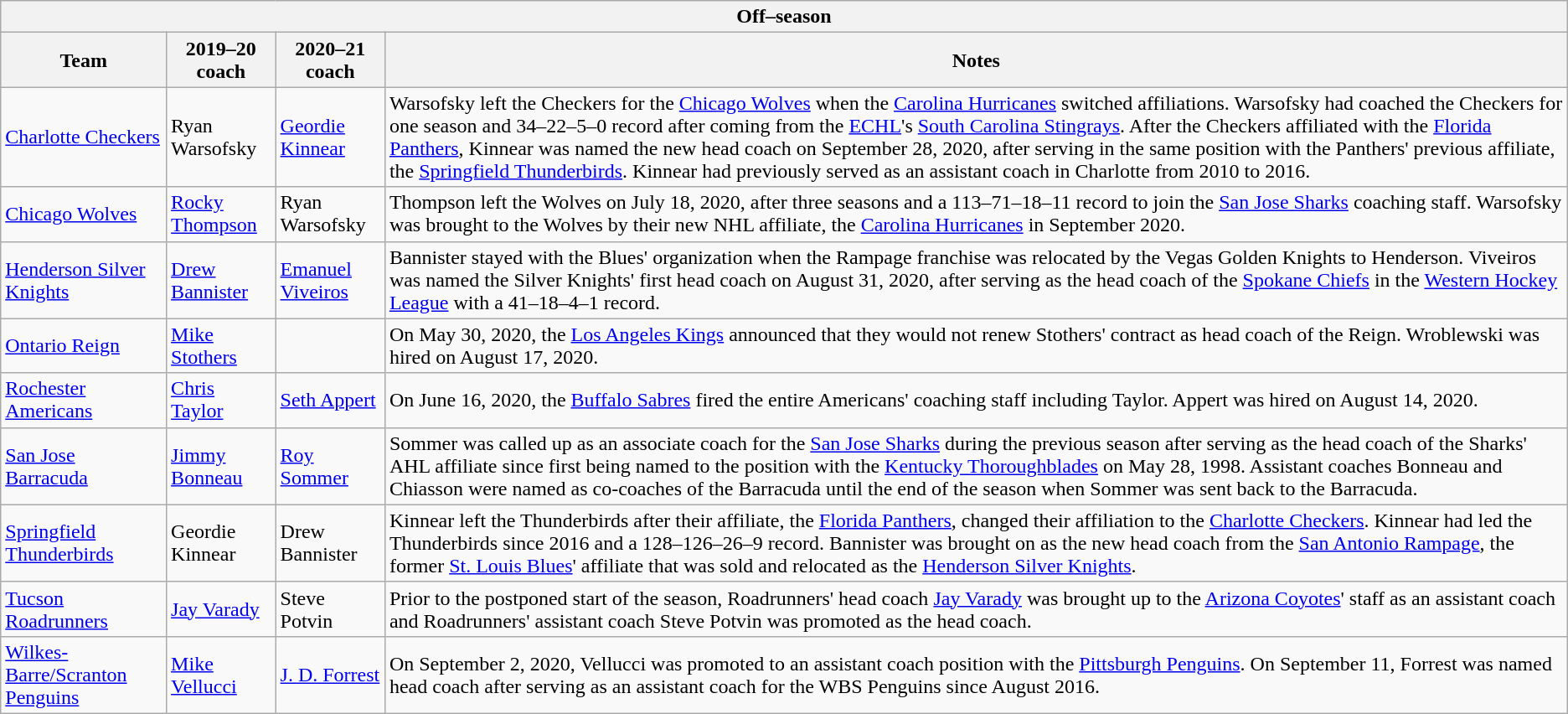<table class="wikitable">
<tr>
<th colspan="4">Off–season</th>
</tr>
<tr>
<th>Team</th>
<th>2019–20 coach</th>
<th>2020–21 coach</th>
<th>Notes</th>
</tr>
<tr>
<td><a href='#'>Charlotte Checkers</a></td>
<td>Ryan Warsofsky</td>
<td><a href='#'>Geordie Kinnear</a></td>
<td>Warsofsky left the Checkers for the <a href='#'>Chicago Wolves</a> when the <a href='#'>Carolina Hurricanes</a> switched affiliations. Warsofsky had coached the Checkers for one season and 34–22–5–0 record after coming from the <a href='#'>ECHL</a>'s <a href='#'>South Carolina Stingrays</a>. After the Checkers affiliated with the <a href='#'>Florida Panthers</a>, Kinnear was named the new head coach on September 28, 2020, after serving in the same position with the Panthers' previous affiliate, the <a href='#'>Springfield Thunderbirds</a>. Kinnear had previously served as an assistant coach in Charlotte from 2010 to 2016.</td>
</tr>
<tr>
<td><a href='#'>Chicago Wolves</a></td>
<td><a href='#'>Rocky Thompson</a></td>
<td>Ryan Warsofsky</td>
<td>Thompson left the Wolves on July 18, 2020, after three seasons and a 113–71–18–11 record to join the <a href='#'>San Jose Sharks</a> coaching staff. Warsofsky was brought to the Wolves by their new NHL affiliate, the <a href='#'>Carolina Hurricanes</a> in September 2020.</td>
</tr>
<tr>
<td><a href='#'>Henderson Silver Knights</a></td>
<td><a href='#'>Drew Bannister</a></td>
<td><a href='#'>Emanuel Viveiros</a></td>
<td>Bannister stayed with the Blues' organization when the Rampage franchise was relocated by the Vegas Golden Knights to Henderson. Viveiros was named the Silver Knights' first head coach on August 31, 2020, after serving as the head coach of the <a href='#'>Spokane Chiefs</a> in the <a href='#'>Western Hockey League</a> with a 41–18–4–1 record.</td>
</tr>
<tr>
<td><a href='#'>Ontario Reign</a></td>
<td><a href='#'>Mike Stothers</a></td>
<td></td>
<td>On May 30, 2020, the <a href='#'>Los Angeles Kings</a> announced that they would not renew Stothers' contract as head coach of the Reign. Wroblewski was hired on August 17, 2020.</td>
</tr>
<tr>
<td><a href='#'>Rochester Americans</a></td>
<td><a href='#'>Chris Taylor</a></td>
<td><a href='#'>Seth Appert</a></td>
<td>On June 16, 2020, the <a href='#'>Buffalo Sabres</a> fired the entire Americans' coaching staff including Taylor. Appert was hired on August 14, 2020.</td>
</tr>
<tr>
<td><a href='#'>San Jose Barracuda</a></td>
<td><a href='#'>Jimmy Bonneau</a><br></td>
<td><a href='#'>Roy Sommer</a></td>
<td>Sommer was called up as an associate coach for the <a href='#'>San Jose Sharks</a> during the previous season after serving as the head coach of the Sharks' AHL affiliate since first being named to the position with the <a href='#'>Kentucky Thoroughblades</a> on May 28, 1998. Assistant coaches Bonneau and Chiasson were named as co-coaches of the Barracuda until the end of the season when Sommer was sent back to the Barracuda.</td>
</tr>
<tr>
<td><a href='#'>Springfield Thunderbirds</a></td>
<td>Geordie Kinnear</td>
<td>Drew Bannister</td>
<td>Kinnear left the Thunderbirds after their affiliate, the <a href='#'>Florida Panthers</a>, changed their affiliation to the <a href='#'>Charlotte Checkers</a>. Kinnear had led the Thunderbirds since 2016 and a 128–126–26–9 record. Bannister was brought on as the new head coach from the <a href='#'>San Antonio Rampage</a>, the former <a href='#'>St. Louis Blues</a>' affiliate that was sold and relocated as the <a href='#'>Henderson Silver Knights</a>.</td>
</tr>
<tr>
<td><a href='#'>Tucson Roadrunners</a></td>
<td><a href='#'>Jay Varady</a></td>
<td>Steve Potvin</td>
<td>Prior to the postponed start of the season, Roadrunners' head coach <a href='#'>Jay Varady</a> was brought up to the <a href='#'>Arizona Coyotes</a>' staff as an assistant coach and Roadrunners' assistant coach Steve Potvin was promoted as the head coach.</td>
</tr>
<tr>
<td><a href='#'>Wilkes-Barre/Scranton Penguins</a></td>
<td><a href='#'>Mike Vellucci</a></td>
<td><a href='#'>J. D. Forrest</a></td>
<td>On September 2, 2020, Vellucci was promoted to an assistant coach position with the <a href='#'>Pittsburgh Penguins</a>. On September 11, Forrest was named head coach after serving as an assistant coach for the WBS Penguins since August 2016.</td>
</tr>
</table>
